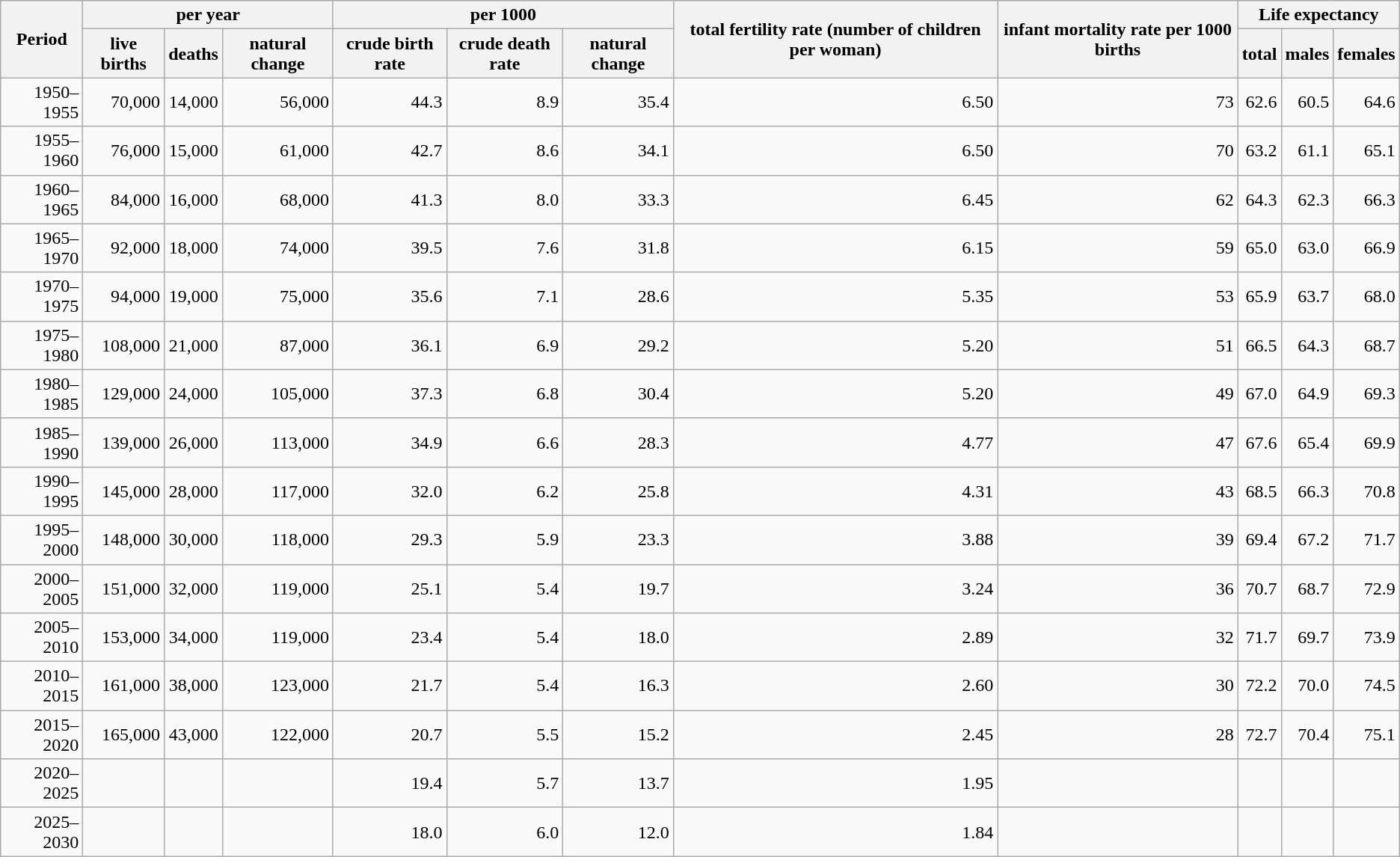<table class="wikitable" style="text-align: right;">
<tr>
<th rowspan=2>Period</th>
<th colspan=3>per year</th>
<th colspan=3>per 1000</th>
<th rowspan=2>total fertility rate (number of children per woman)</th>
<th rowspan=2>infant mortality rate per 1000 births</th>
<th colspan=3>Life expectancy</th>
</tr>
<tr>
<th>live births</th>
<th>deaths</th>
<th>natural change</th>
<th>crude birth rate</th>
<th>crude death rate</th>
<th>natural change</th>
<th>total</th>
<th>males</th>
<th>females</th>
</tr>
<tr>
<td>1950–1955</td>
<td>70,000</td>
<td>14,000</td>
<td>56,000</td>
<td>44.3</td>
<td>8.9</td>
<td>35.4</td>
<td>6.50</td>
<td>73</td>
<td>62.6</td>
<td>60.5</td>
<td>64.6</td>
</tr>
<tr>
<td>1955–1960</td>
<td>76,000</td>
<td>15,000</td>
<td>61,000</td>
<td>42.7</td>
<td>8.6</td>
<td>34.1</td>
<td>6.50</td>
<td>70</td>
<td>63.2</td>
<td>61.1</td>
<td>65.1</td>
</tr>
<tr>
<td>1960–1965</td>
<td>84,000</td>
<td>16,000</td>
<td>68,000</td>
<td>41.3</td>
<td>8.0</td>
<td>33.3</td>
<td>6.45</td>
<td>62</td>
<td>64.3</td>
<td>62.3</td>
<td>66.3</td>
</tr>
<tr>
<td>1965–1970</td>
<td>92,000</td>
<td>18,000</td>
<td>74,000</td>
<td>39.5</td>
<td>7.6</td>
<td>31.8</td>
<td>6.15</td>
<td>59</td>
<td>65.0</td>
<td>63.0</td>
<td>66.9</td>
</tr>
<tr>
<td>1970–1975</td>
<td>94,000</td>
<td>19,000</td>
<td>75,000</td>
<td>35.6</td>
<td>7.1</td>
<td>28.6</td>
<td>5.35</td>
<td>53</td>
<td>65.9</td>
<td>63.7</td>
<td>68.0</td>
</tr>
<tr>
<td>1975–1980</td>
<td>108,000</td>
<td>21,000</td>
<td>87,000</td>
<td>36.1</td>
<td>6.9</td>
<td>29.2</td>
<td>5.20</td>
<td>51</td>
<td>66.5</td>
<td>64.3</td>
<td>68.7</td>
</tr>
<tr>
<td>1980–1985</td>
<td>129,000</td>
<td>24,000</td>
<td>105,000</td>
<td>37.3</td>
<td>6.8</td>
<td>30.4</td>
<td>5.20</td>
<td>49</td>
<td>67.0</td>
<td>64.9</td>
<td>69.3</td>
</tr>
<tr>
<td>1985–1990</td>
<td>139,000</td>
<td>26,000</td>
<td>113,000</td>
<td>34.9</td>
<td>6.6</td>
<td>28.3</td>
<td>4.77</td>
<td>47</td>
<td>67.6</td>
<td>65.4</td>
<td>69.9</td>
</tr>
<tr>
<td>1990–1995</td>
<td>145,000</td>
<td>28,000</td>
<td>117,000</td>
<td>32.0</td>
<td>6.2</td>
<td>25.8</td>
<td>4.31</td>
<td>43</td>
<td>68.5</td>
<td>66.3</td>
<td>70.8</td>
</tr>
<tr>
<td>1995–2000</td>
<td>148,000</td>
<td>30,000</td>
<td>118,000</td>
<td>29.3</td>
<td>5.9</td>
<td>23.3</td>
<td>3.88</td>
<td>39</td>
<td>69.4</td>
<td>67.2</td>
<td>71.7</td>
</tr>
<tr>
<td>2000–2005</td>
<td>151,000</td>
<td>32,000</td>
<td>119,000</td>
<td>25.1</td>
<td>5.4</td>
<td>19.7</td>
<td>3.24</td>
<td>36</td>
<td>70.7</td>
<td>68.7</td>
<td>72.9</td>
</tr>
<tr>
<td>2005–2010</td>
<td>153,000</td>
<td>34,000</td>
<td>119,000</td>
<td>23.4</td>
<td>5.4</td>
<td>18.0</td>
<td>2.89</td>
<td>32</td>
<td>71.7</td>
<td>69.7</td>
<td>73.9</td>
</tr>
<tr>
<td>2010–2015</td>
<td>161,000</td>
<td>38,000</td>
<td>123,000</td>
<td>21.7</td>
<td>5.4</td>
<td>16.3</td>
<td>2.60</td>
<td>30</td>
<td>72.2</td>
<td>70.0</td>
<td>74.5</td>
</tr>
<tr>
<td>2015–2020</td>
<td>165,000</td>
<td>43,000</td>
<td>122,000</td>
<td>20.7</td>
<td>5.5</td>
<td>15.2</td>
<td>2.45</td>
<td>28</td>
<td>72.7</td>
<td>70.4</td>
<td>75.1</td>
</tr>
<tr>
<td>2020–2025</td>
<td></td>
<td></td>
<td></td>
<td>19.4</td>
<td>5.7</td>
<td>13.7</td>
<td>1.95</td>
<td></td>
<td></td>
<td></td>
<td></td>
</tr>
<tr>
<td>2025–2030</td>
<td></td>
<td></td>
<td></td>
<td>18.0</td>
<td>6.0</td>
<td>12.0</td>
<td>1.84</td>
<td></td>
<td></td>
<td></td>
<td></td>
</tr>
</table>
